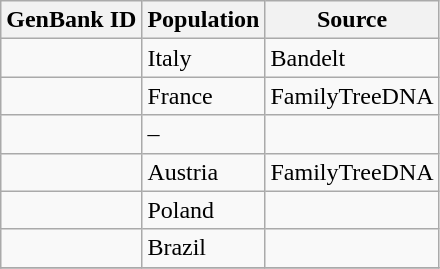<table class="wikitable sortable">
<tr>
<th scope="col">GenBank ID</th>
<th scope="col">Population</th>
<th scope="col">Source</th>
</tr>
<tr>
<td></td>
<td>Italy</td>
<td>Bandelt</td>
</tr>
<tr>
<td></td>
<td>France</td>
<td>FamilyTreeDNA</td>
</tr>
<tr>
<td></td>
<td>–</td>
<td></td>
</tr>
<tr>
<td></td>
<td>Austria</td>
<td>FamilyTreeDNA</td>
</tr>
<tr>
<td></td>
<td>Poland</td>
<td></td>
</tr>
<tr>
<td></td>
<td>Brazil</td>
<td></td>
</tr>
<tr>
</tr>
</table>
